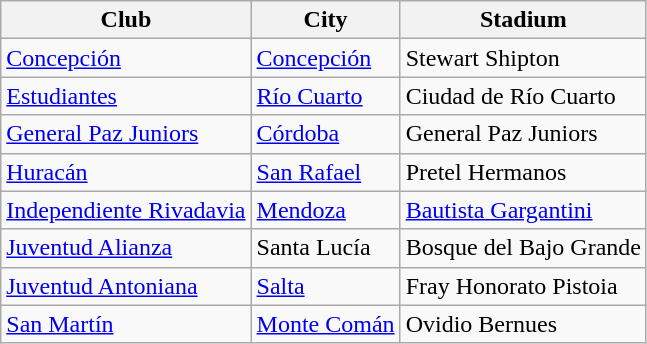<table class="wikitable sortable">
<tr>
<th>Club</th>
<th>City</th>
<th>Stadium</th>
</tr>
<tr>
<td> <a href='#'>Concepción</a></td>
<td><a href='#'>Concepción</a></td>
<td>Stewart Shipton</td>
</tr>
<tr>
<td> <a href='#'>Estudiantes</a></td>
<td><a href='#'>Río Cuarto</a></td>
<td>Ciudad de Río Cuarto</td>
</tr>
<tr>
<td> <a href='#'>General Paz Juniors</a></td>
<td><a href='#'>Córdoba</a></td>
<td>General Paz Juniors</td>
</tr>
<tr>
<td> <a href='#'>Huracán</a></td>
<td><a href='#'>San Rafael</a></td>
<td>Pretel Hermanos</td>
</tr>
<tr>
<td> <a href='#'>Independiente Rivadavia</a></td>
<td><a href='#'>Mendoza</a></td>
<td><a href='#'>Bautista Gargantini</a></td>
</tr>
<tr>
<td> <a href='#'>Juventud Alianza</a></td>
<td>Santa Lucía</td>
<td>Bosque del Bajo Grande</td>
</tr>
<tr>
<td> <a href='#'>Juventud Antoniana</a></td>
<td><a href='#'>Salta</a></td>
<td>Fray Honorato Pistoia</td>
</tr>
<tr>
<td> <a href='#'>San Martín</a></td>
<td><a href='#'>Monte Comán</a></td>
<td>Ovidio Bernues</td>
</tr>
</table>
